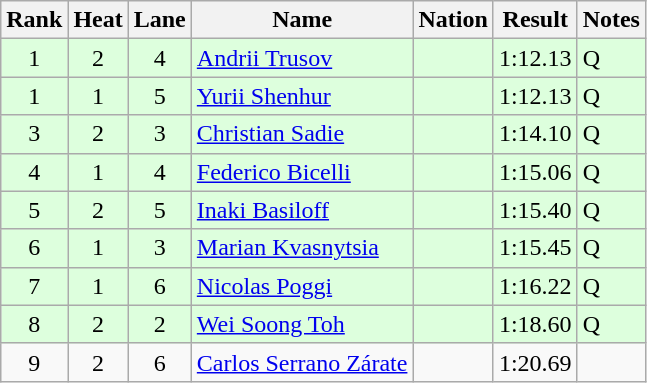<table class="wikitable sortable" style="text-align:left">
<tr>
<th>Rank</th>
<th>Heat</th>
<th>Lane</th>
<th>Name</th>
<th>Nation</th>
<th>Result</th>
<th>Notes</th>
</tr>
<tr bgcolor=ddffdd>
<td align=center>1</td>
<td align=center>2</td>
<td align=center>4</td>
<td><a href='#'>Andrii Trusov</a></td>
<td></td>
<td>1:12.13</td>
<td>Q</td>
</tr>
<tr bgcolor=ddffdd>
<td align=center>1</td>
<td align=center>1</td>
<td align=center>5</td>
<td><a href='#'>Yurii Shenhur</a></td>
<td></td>
<td>1:12.13</td>
<td>Q</td>
</tr>
<tr bgcolor=ddffdd>
<td align=center>3</td>
<td align=center>2</td>
<td align=center>3</td>
<td><a href='#'>Christian Sadie</a></td>
<td></td>
<td>1:14.10</td>
<td>Q</td>
</tr>
<tr bgcolor=ddffdd>
<td align=center>4</td>
<td align=center>1</td>
<td align=center>4</td>
<td><a href='#'>Federico Bicelli</a></td>
<td></td>
<td>1:15.06</td>
<td>Q</td>
</tr>
<tr bgcolor=ddffdd>
<td align=center>5</td>
<td align=center>2</td>
<td align=center>5</td>
<td><a href='#'>Inaki Basiloff</a></td>
<td></td>
<td>1:15.40</td>
<td>Q</td>
</tr>
<tr bgcolor=ddffdd>
<td align=center>6</td>
<td align=center>1</td>
<td align=center>3</td>
<td><a href='#'>Marian Kvasnytsia</a></td>
<td></td>
<td>1:15.45</td>
<td>Q</td>
</tr>
<tr bgcolor=ddffdd>
<td align=center>7</td>
<td align=center>1</td>
<td align=center>6</td>
<td><a href='#'>Nicolas Poggi</a></td>
<td></td>
<td>1:16.22</td>
<td>Q</td>
</tr>
<tr bgcolor=ddffdd>
<td align=center>8</td>
<td align=center>2</td>
<td align=center>2</td>
<td><a href='#'>Wei Soong Toh</a></td>
<td></td>
<td>1:18.60</td>
<td>Q</td>
</tr>
<tr>
<td align=center>9</td>
<td align=center>2</td>
<td align=center>6</td>
<td><a href='#'>Carlos Serrano Zárate</a></td>
<td></td>
<td>1:20.69</td>
<td></td>
</tr>
</table>
